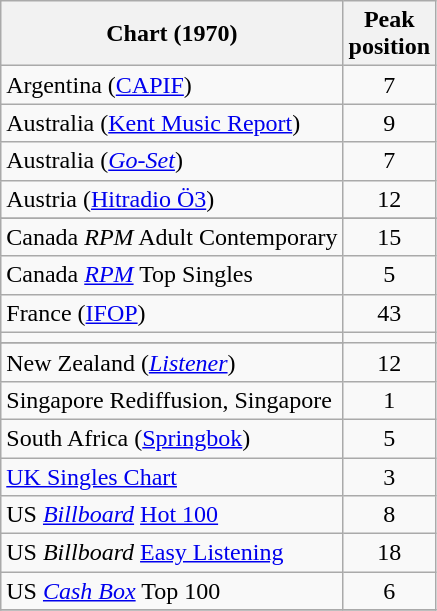<table class="wikitable sortable">
<tr>
<th>Chart (1970)</th>
<th>Peak<br>position</th>
</tr>
<tr>
<td>Argentina (<a href='#'>CAPIF</a>) </td>
<td style="text-align:center;">7</td>
</tr>
<tr>
<td>Australia (<a href='#'>Kent Music Report</a>)</td>
<td style="text-align:center;">9</td>
</tr>
<tr>
<td>Australia (<em><a href='#'>Go-Set</a></em>)</td>
<td style="text-align:center;">7</td>
</tr>
<tr>
<td>Austria (<a href='#'>Hitradio Ö3</a>)</td>
<td style="text-align:center;">12</td>
</tr>
<tr>
</tr>
<tr>
</tr>
<tr>
<td>Canada <em>RPM</em> Adult Contemporary</td>
<td style="text-align:center;">15</td>
</tr>
<tr>
<td>Canada <em><a href='#'>RPM</a></em> Top Singles</td>
<td style="text-align:center;">5</td>
</tr>
<tr>
<td>France (<a href='#'>IFOP</a>)</td>
<td style="text-align:center;">43</td>
</tr>
<tr>
<td></td>
</tr>
<tr>
</tr>
<tr>
</tr>
<tr>
<td>New Zealand (<em><a href='#'>Listener</a></em>)</td>
<td style="text-align:center;">12</td>
</tr>
<tr>
<td>Singapore Rediffusion, Singapore</td>
<td align="center">1</td>
</tr>
<tr>
<td>South Africa (<a href='#'>Springbok</a>)</td>
<td align="center">5</td>
</tr>
<tr>
<td><a href='#'>UK Singles Chart</a></td>
<td style="text-align:center;">3</td>
</tr>
<tr>
<td>US <em><a href='#'>Billboard</a></em> <a href='#'>Hot 100</a></td>
<td style="text-align:center;">8</td>
</tr>
<tr>
<td>US <em>Billboard</em> <a href='#'>Easy Listening</a></td>
<td style="text-align:center;">18</td>
</tr>
<tr>
<td>US <a href='#'><em>Cash Box</em></a> Top 100</td>
<td align="center">6</td>
</tr>
<tr>
</tr>
</table>
